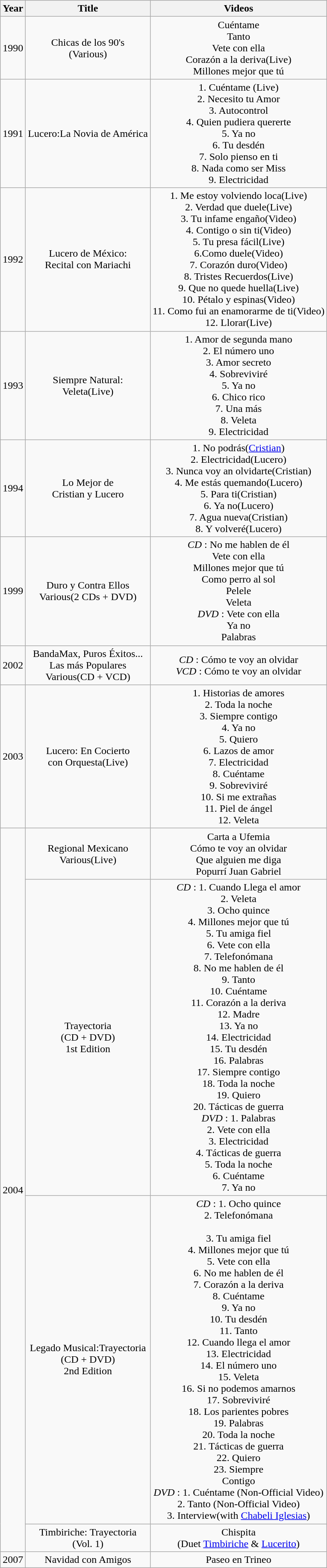<table class="wikitable">
<tr>
<th>Year</th>
<th>Title</th>
<th>Videos</th>
</tr>
<tr>
<td>1990</td>
<td align="center">Chicas de los 90's<br>(Various)</td>
<td align="center">Cuéntame<br>Tanto<br>Vete con ella<br>Corazón a la deriva(Live)<br>Millones mejor que tú</td>
</tr>
<tr>
<td>1991</td>
<td align="center">Lucero:La Novia de América</td>
<td align="center">1. Cuéntame (Live)<br>2. Necesito tu Amor<br>3. Autocontrol<br>4. Quien pudiera quererte<br>5. Ya no<br>6. Tu desdén<br>7. Solo pienso en ti<br>8. Nada como ser Miss<br>9. Electricidad</td>
</tr>
<tr>
<td>1992</td>
<td align="center">Lucero de México:<br>Recital con Mariachi</td>
<td align="center">1. Me estoy volviendo loca(Live)<br>2. Verdad que duele(Live)<br>3. Tu infame engaño(Video)<br>4. Contigo o sin ti(Video)<br>5. Tu presa fácil(Live)<br>6.Como duele(Video)<br>7. Corazón duro(Video)<br>8. Tristes Recuerdos(Live)<br>9. Que no quede huella(Live)<br>10. Pétalo y espinas(Video)<br>11. Como fui an enamorarme de ti(Video)<br>12. Llorar(Live)</td>
</tr>
<tr>
<td>1993</td>
<td align="center">Siempre Natural:<br>Veleta(Live)</td>
<td align="center">1. Amor de segunda mano<br>2. El número uno<br>3. Amor secreto<br>4. Sobreviviré<br>5. Ya no<br>6. Chico rico<br>7. Una más<br>8. Veleta<br>9. Electricidad</td>
</tr>
<tr>
<td>1994</td>
<td align="center">Lo Mejor de<br>Cristian y Lucero</td>
<td align="center">1. No podrás(<a href='#'>Cristian</a>)<br>2. Electricidad(Lucero)<br>3. Nunca voy an olvidarte(Cristian)<br>4. Me estás quemando(Lucero)<br>5. Para ti(Cristian)<br>6. Ya no(Lucero)<br>7. Agua nueva(Cristian)<br>8. Y volveré(Lucero)</td>
</tr>
<tr>
<td>1999</td>
<td align="center">Duro y Contra Ellos<br>Various(2 CDs + DVD)</td>
<td align="center"! scope="row" align="center"><em>CD </em>: No me hablen de él<br>Vete con ella<br>Millones mejor que tú<br>Como perro al sol<br>Pelele<br>Veleta<br> <em>DVD </em>: Vete con ella<br>Ya no<br>Palabras</td>
</tr>
<tr>
<td>2002</td>
<td align="center">BandaMax, Puros Éxitos...<br>Las más Populares<br>Various(CD + VCD)</td>
<td align="center"! scope="row" align="center"><em>CD </em>: Cómo te voy an olvidar<br> <em>VCD </em>: Cómo te voy an olvidar</td>
</tr>
<tr>
<td>2003</td>
<td align="center">Lucero: En Cocierto<br>con Orquesta(Live)</td>
<td align="center">1. Historias de amores<br>2. Toda la noche<br>3. Siempre contigo<br>4. Ya no<br>5. Quiero<br>6. Lazos de amor<br>7. Electricidad<br>8. Cuéntame<br>9. Sobreviviré<br>10. Si me extrañas<br>11. Piel de ángel<br>12. Veleta</td>
</tr>
<tr>
<td rowspan="4">2004</td>
<td align="center">Regional Mexicano<br>Various(Live)</td>
<td align="center">Carta a Ufemia<br>Cómo te voy an olvidar<br>Que alguien me diga<br>Popurrí Juan Gabriel</td>
</tr>
<tr>
<td align="center">Trayectoria<br>(CD + DVD)<br>1st Edition</td>
<td align="center"! scope="row" align="center"><em>CD </em>: 1. Cuando Llega el amor<br>2. Veleta<br>3. Ocho quince<br>4. Millones mejor que tú<br>5. Tu amiga fiel<br>6. Vete con ella<br>7. Telefonómana<br>8. No me hablen de él<br>9. Tanto<br>10. Cuéntame<br>11. Corazón a la deriva<br>12. Madre<br>13. Ya no<br>14. Electricidad<br>15. Tu desdén<br>16. Palabras<br>17. Siempre contigo<br>18. Toda la noche<br>19. Quiero<br>20. Tácticas de guerra<br> <em>DVD </em>: 1. Palabras<br>2. Vete con ella<br>3. Electricidad<br>4. Tácticas de guerra<br>5. Toda la noche<br>6. Cuéntame<br>7. Ya no</td>
</tr>
<tr>
<td align="center">Legado Musical:Trayectoria<br>(CD + DVD)<br>2nd Edition</td>
<td align="center"! scope="row" align="center"><em>CD </em>: 1. Ocho quince<br>2. Telefonómana<br><br>3. Tu amiga fiel<br>4. Millones mejor que tú<br>5. Vete con ella<br>6. No me hablen de él<br>7. Corazón a la deriva<br>8. Cuéntame<br>9. Ya no<br>10. Tu desdén<br>11. Tanto<br>12. Cuando llega el amor<br>13. Electricidad<br>14. El número uno<br>15. Veleta<br>16. Si no podemos amarnos<br>17. Sobreviviré<br>18. Los parientes pobres<br>19. Palabras<br>20. Toda la noche<br>21. Tácticas de guerra<br>22. Quiero<br>23. Siempre <br>Contigo<br>  <em>DVD </em>: 1. Cuéntame (Non-Official Video)<br>2. Tanto (Non-Official Video)<br>3. Interview(with <a href='#'>Chabeli Iglesias</a>)</td>
</tr>
<tr>
<td align="center">Timbiriche: Trayectoria<br>(Vol. 1)</td>
<td align="center">Chispita<br>(Duet <a href='#'>Timbiriche</a> & <a href='#'>Lucerito</a>)</td>
</tr>
<tr>
<td>2007</td>
<td align="center">Navidad con Amigos</td>
<td align="center">Paseo en Trineo</td>
</tr>
</table>
